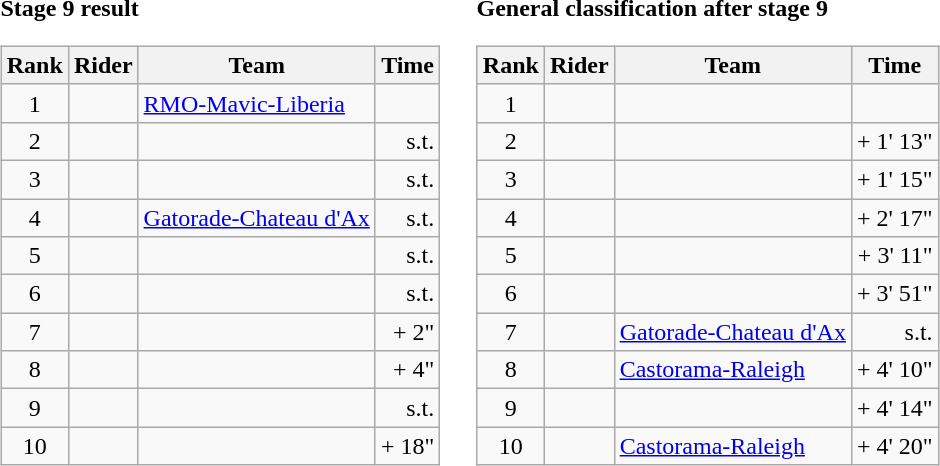<table>
<tr>
<td><strong>Stage 9 result</strong><br><table class="wikitable">
<tr>
<th scope="col">Rank</th>
<th scope="col">Rider</th>
<th scope="col">Team</th>
<th scope="col">Time</th>
</tr>
<tr>
<td style="text-align:center;">1</td>
<td></td>
<td><a href='#'>RMO-Mavic-Liberia</a></td>
<td style="text-align:right;"></td>
</tr>
<tr>
<td style="text-align:center;">2</td>
<td></td>
<td></td>
<td style="text-align:right;">s.t.</td>
</tr>
<tr>
<td style="text-align:center;">3</td>
<td></td>
<td></td>
<td style="text-align:right;">s.t.</td>
</tr>
<tr>
<td style="text-align:center;">4</td>
<td></td>
<td><a href='#'>Gatorade-Chateau d'Ax</a></td>
<td style="text-align:right;">s.t.</td>
</tr>
<tr>
<td style="text-align:center;">5</td>
<td></td>
<td></td>
<td style="text-align:right;">s.t.</td>
</tr>
<tr>
<td style="text-align:center;">6</td>
<td></td>
<td></td>
<td style="text-align:right;">s.t.</td>
</tr>
<tr>
<td style="text-align:center;">7</td>
<td></td>
<td></td>
<td style="text-align:right;">+ 2"</td>
</tr>
<tr>
<td style="text-align:center;">8</td>
<td></td>
<td></td>
<td style="text-align:right;">+ 4"</td>
</tr>
<tr>
<td style="text-align:center;">9</td>
<td></td>
<td></td>
<td style="text-align:right;">s.t.</td>
</tr>
<tr>
<td style="text-align:center;">10</td>
<td></td>
<td></td>
<td style="text-align:right;">+ 18"</td>
</tr>
</table>
</td>
<td></td>
<td><strong>General classification after stage 9</strong><br><table class="wikitable">
<tr>
<th scope="col">Rank</th>
<th scope="col">Rider</th>
<th scope="col">Team</th>
<th scope="col">Time</th>
</tr>
<tr>
<td style="text-align:center;">1</td>
<td> </td>
<td></td>
<td style="text-align:right;"></td>
</tr>
<tr>
<td style="text-align:center;">2</td>
<td></td>
<td></td>
<td style="text-align:right;">+ 1' 13"</td>
</tr>
<tr>
<td style="text-align:center;">3</td>
<td></td>
<td></td>
<td style="text-align:right;">+ 1' 15"</td>
</tr>
<tr>
<td style="text-align:center;">4</td>
<td></td>
<td></td>
<td style="text-align:right;">+ 2' 17"</td>
</tr>
<tr>
<td style="text-align:center;">5</td>
<td></td>
<td></td>
<td style="text-align:right;">+ 3' 11"</td>
</tr>
<tr>
<td style="text-align:center;">6</td>
<td></td>
<td></td>
<td style="text-align:right;">+ 3' 51"</td>
</tr>
<tr>
<td style="text-align:center;">7</td>
<td></td>
<td><a href='#'>Gatorade-Chateau d'Ax</a></td>
<td style="text-align:right;">s.t.</td>
</tr>
<tr>
<td style="text-align:center;">8</td>
<td></td>
<td><a href='#'>Castorama-Raleigh</a></td>
<td style="text-align:right;">+ 4' 10"</td>
</tr>
<tr>
<td style="text-align:center;">9</td>
<td></td>
<td></td>
<td style="text-align:right;">+ 4' 14"</td>
</tr>
<tr>
<td style="text-align:center;">10</td>
<td></td>
<td><a href='#'>Castorama-Raleigh</a></td>
<td style="text-align:right;">+ 4' 20"</td>
</tr>
</table>
</td>
</tr>
</table>
